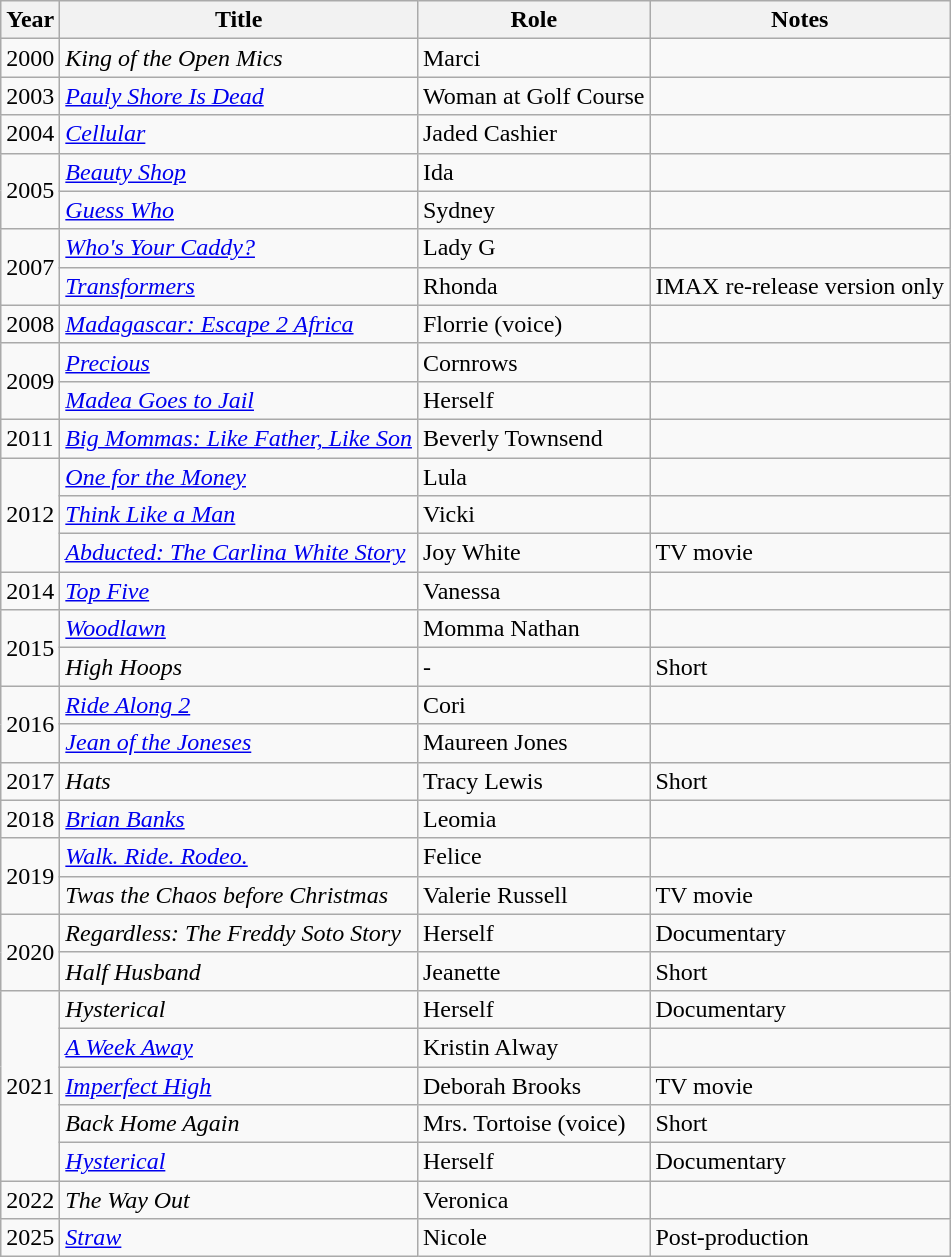<table class="wikitable sortable">
<tr>
<th>Year</th>
<th>Title</th>
<th>Role</th>
<th>Notes</th>
</tr>
<tr>
<td>2000</td>
<td><em>King of the Open Mics</em></td>
<td>Marci</td>
<td></td>
</tr>
<tr>
<td>2003</td>
<td><em><a href='#'>Pauly Shore Is Dead</a></em></td>
<td>Woman at Golf Course</td>
<td></td>
</tr>
<tr>
<td>2004</td>
<td><em><a href='#'>Cellular</a></em></td>
<td>Jaded Cashier</td>
<td></td>
</tr>
<tr>
<td rowspan="2">2005</td>
<td><em><a href='#'>Beauty Shop</a></em></td>
<td>Ida</td>
<td></td>
</tr>
<tr>
<td><em><a href='#'>Guess Who</a></em></td>
<td>Sydney</td>
<td></td>
</tr>
<tr>
<td rowspan="2">2007</td>
<td><em><a href='#'>Who's Your Caddy?</a></em></td>
<td>Lady G</td>
<td></td>
</tr>
<tr>
<td><em><a href='#'>Transformers</a></em></td>
<td>Rhonda</td>
<td>IMAX re-release version only</td>
</tr>
<tr>
<td>2008</td>
<td><em><a href='#'>Madagascar: Escape 2 Africa</a></em></td>
<td>Florrie (voice)</td>
<td></td>
</tr>
<tr>
<td rowspan="2">2009</td>
<td><em><a href='#'>Precious</a></em></td>
<td>Cornrows</td>
<td></td>
</tr>
<tr>
<td><em><a href='#'>Madea Goes to Jail</a></em></td>
<td>Herself</td>
<td></td>
</tr>
<tr>
<td>2011</td>
<td><em><a href='#'>Big Mommas: Like Father, Like Son</a></em></td>
<td>Beverly Townsend</td>
<td></td>
</tr>
<tr>
<td rowspan="3">2012</td>
<td><em><a href='#'>One for the Money</a></em></td>
<td>Lula</td>
<td></td>
</tr>
<tr>
<td><em><a href='#'>Think Like a Man</a></em></td>
<td>Vicki</td>
<td></td>
</tr>
<tr>
<td><em><a href='#'>Abducted: The Carlina White Story</a></em></td>
<td>Joy White</td>
<td>TV movie</td>
</tr>
<tr>
<td>2014</td>
<td><em><a href='#'>Top Five</a></em></td>
<td>Vanessa</td>
<td></td>
</tr>
<tr>
<td rowspan="2">2015</td>
<td><em><a href='#'>Woodlawn</a></em></td>
<td>Momma Nathan</td>
<td></td>
</tr>
<tr>
<td><em>High Hoops</em></td>
<td>-</td>
<td>Short</td>
</tr>
<tr>
<td rowspan="2">2016</td>
<td><em><a href='#'>Ride Along 2</a></em></td>
<td>Cori</td>
<td></td>
</tr>
<tr>
<td><em><a href='#'>Jean of the Joneses</a></em></td>
<td>Maureen Jones</td>
<td></td>
</tr>
<tr>
<td>2017</td>
<td><em>Hats</em></td>
<td>Tracy Lewis</td>
<td>Short</td>
</tr>
<tr>
<td>2018</td>
<td><em><a href='#'>Brian Banks</a></em></td>
<td>Leomia</td>
<td></td>
</tr>
<tr>
<td rowspan="2">2019</td>
<td><em><a href='#'>Walk. Ride. Rodeo.</a></em></td>
<td>Felice</td>
<td></td>
</tr>
<tr>
<td><em>Twas the Chaos before Christmas</em></td>
<td>Valerie Russell</td>
<td>TV movie</td>
</tr>
<tr>
<td rowspan="2">2020</td>
<td><em>Regardless: The Freddy Soto Story</em></td>
<td>Herself</td>
<td>Documentary</td>
</tr>
<tr>
<td><em>Half Husband</em></td>
<td>Jeanette</td>
<td>Short</td>
</tr>
<tr>
<td rowspan="5">2021</td>
<td><em>Hysterical</em></td>
<td>Herself</td>
<td>Documentary</td>
</tr>
<tr>
<td><em><a href='#'>A Week Away</a></em></td>
<td>Kristin Alway</td>
<td></td>
</tr>
<tr>
<td><em><a href='#'>Imperfect High</a></em></td>
<td>Deborah Brooks</td>
<td>TV movie</td>
</tr>
<tr>
<td><em>Back Home Again</em></td>
<td>Mrs. Tortoise (voice)</td>
<td>Short</td>
</tr>
<tr>
<td><em><a href='#'>Hysterical</a></em></td>
<td>Herself</td>
<td>Documentary</td>
</tr>
<tr>
<td>2022</td>
<td><em>The Way Out</em></td>
<td>Veronica</td>
<td></td>
</tr>
<tr>
<td>2025</td>
<td><em><a href='#'>Straw</a></em></td>
<td>Nicole</td>
<td>Post-production</td>
</tr>
</table>
